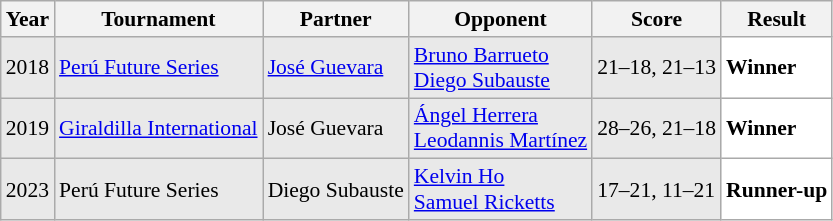<table class="sortable wikitable" style="font-size: 90%;">
<tr>
<th>Year</th>
<th>Tournament</th>
<th>Partner</th>
<th>Opponent</th>
<th>Score</th>
<th>Result</th>
</tr>
<tr style="background:#E9E9E9">
<td align="center">2018</td>
<td align="left"><a href='#'>Perú Future Series</a></td>
<td align="left"> <a href='#'>José Guevara</a></td>
<td align="left"> <a href='#'>Bruno Barrueto</a><br> <a href='#'>Diego Subauste</a></td>
<td align="left">21–18, 21–13</td>
<td style="text-align:left; background:white"> <strong>Winner</strong></td>
</tr>
<tr style="background:#E9E9E9">
<td align="center">2019</td>
<td align="left"><a href='#'>Giraldilla International</a></td>
<td align="left"> José Guevara</td>
<td align="left"> <a href='#'>Ángel Herrera</a><br> <a href='#'>Leodannis Martínez</a></td>
<td align="left">28–26, 21–18</td>
<td style="text-align:left; background:white"> <strong>Winner</strong></td>
</tr>
<tr style="background:#E9E9E9">
<td align="center">2023</td>
<td align="left">Perú Future Series</td>
<td align="left"> Diego Subauste</td>
<td align="left"> <a href='#'>Kelvin Ho</a><br> <a href='#'>Samuel Ricketts</a></td>
<td align="left">17–21, 11–21</td>
<td style="text-align:left; background:white"> <strong>Runner-up</strong></td>
</tr>
</table>
